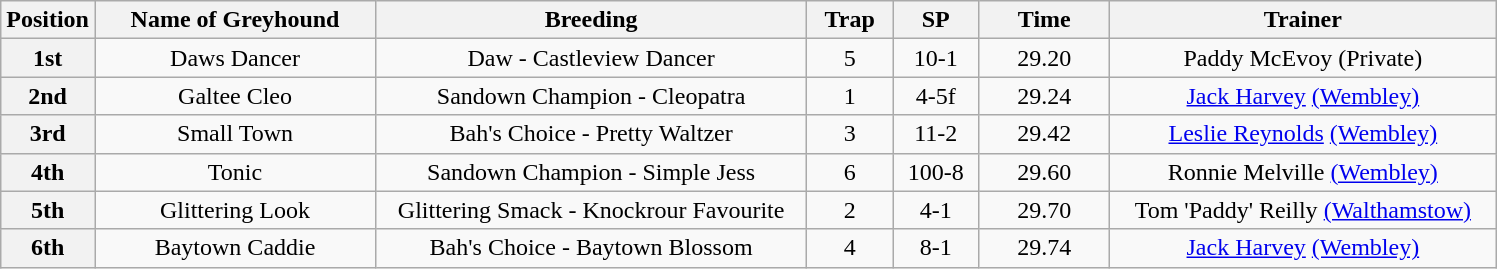<table class="wikitable" style="text-align: center">
<tr>
<th width=50>Position</th>
<th width=180>Name of Greyhound</th>
<th width=280>Breeding</th>
<th width=50>Trap</th>
<th width=50>SP</th>
<th width=80>Time</th>
<th width=250>Trainer</th>
</tr>
<tr>
<th>1st</th>
<td>Daws Dancer</td>
<td>Daw - Castleview Dancer</td>
<td>5</td>
<td>10-1</td>
<td>29.20</td>
<td>Paddy McEvoy (Private)</td>
</tr>
<tr>
<th>2nd</th>
<td>Galtee Cleo</td>
<td>Sandown Champion - Cleopatra</td>
<td>1</td>
<td>4-5f</td>
<td>29.24</td>
<td><a href='#'>Jack Harvey</a> <a href='#'>(Wembley)</a></td>
</tr>
<tr>
<th>3rd</th>
<td>Small Town</td>
<td>Bah's Choice - Pretty Waltzer</td>
<td>3</td>
<td>11-2</td>
<td>29.42</td>
<td><a href='#'>Leslie Reynolds</a> <a href='#'>(Wembley)</a></td>
</tr>
<tr>
<th>4th</th>
<td>Tonic</td>
<td>Sandown Champion - Simple Jess</td>
<td>6</td>
<td>100-8</td>
<td>29.60</td>
<td>Ronnie Melville <a href='#'>(Wembley)</a></td>
</tr>
<tr>
<th>5th</th>
<td>Glittering Look</td>
<td>Glittering Smack - Knockrour Favourite</td>
<td>2</td>
<td>4-1</td>
<td>29.70</td>
<td>Tom 'Paddy' Reilly <a href='#'>(Walthamstow)</a></td>
</tr>
<tr>
<th>6th</th>
<td>Baytown Caddie</td>
<td>Bah's Choice - Baytown Blossom</td>
<td>4</td>
<td>8-1</td>
<td>29.74</td>
<td><a href='#'>Jack Harvey</a> <a href='#'>(Wembley)</a></td>
</tr>
</table>
